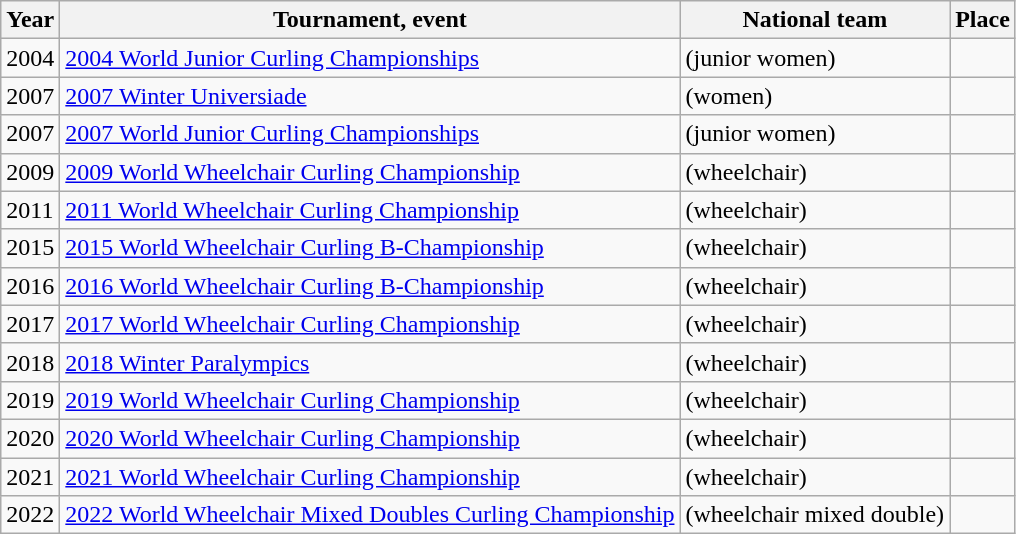<table class="wikitable">
<tr>
<th scope="col">Year</th>
<th scope="col">Tournament, event</th>
<th scope="col">National team</th>
<th scope="col">Place</th>
</tr>
<tr>
<td>2004</td>
<td><a href='#'>2004 World Junior Curling Championships</a></td>
<td> (junior women)</td>
<td></td>
</tr>
<tr>
<td>2007</td>
<td><a href='#'>2007 Winter Universiade</a></td>
<td> (women)</td>
<td></td>
</tr>
<tr>
<td>2007</td>
<td><a href='#'>2007 World Junior Curling Championships</a></td>
<td> (junior women)</td>
<td></td>
</tr>
<tr>
<td>2009</td>
<td><a href='#'>2009 World Wheelchair Curling Championship</a></td>
<td> (wheelchair)</td>
<td></td>
</tr>
<tr>
<td>2011</td>
<td><a href='#'>2011 World Wheelchair Curling Championship</a></td>
<td> (wheelchair)</td>
<td></td>
</tr>
<tr>
<td>2015</td>
<td><a href='#'>2015 World Wheelchair Curling B-Championship</a></td>
<td> (wheelchair)</td>
<td></td>
</tr>
<tr>
<td>2016</td>
<td><a href='#'>2016 World Wheelchair Curling B-Championship</a></td>
<td> (wheelchair)</td>
<td></td>
</tr>
<tr>
<td>2017</td>
<td><a href='#'>2017 World Wheelchair Curling Championship</a></td>
<td> (wheelchair)</td>
<td></td>
</tr>
<tr>
<td>2018</td>
<td><a href='#'>2018 Winter Paralympics</a></td>
<td> (wheelchair)</td>
<td></td>
</tr>
<tr>
<td>2019</td>
<td><a href='#'>2019 World Wheelchair Curling Championship</a></td>
<td> (wheelchair)</td>
<td></td>
</tr>
<tr>
<td>2020</td>
<td><a href='#'>2020 World Wheelchair Curling Championship</a></td>
<td> (wheelchair)</td>
<td></td>
</tr>
<tr>
<td>2021</td>
<td><a href='#'>2021 World Wheelchair Curling Championship</a></td>
<td> (wheelchair)</td>
<td></td>
</tr>
<tr>
<td>2022</td>
<td><a href='#'>2022 World Wheelchair Mixed Doubles Curling Championship</a></td>
<td> (wheelchair mixed double)</td>
<td></td>
</tr>
</table>
